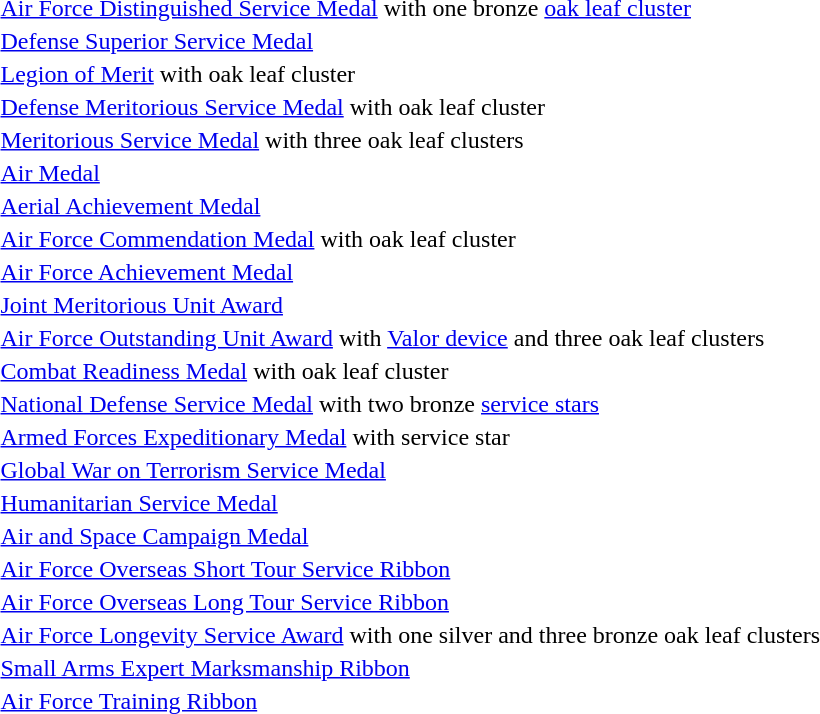<table>
<tr>
<td></td>
<td><a href='#'>Air Force Distinguished Service Medal</a> with one bronze <a href='#'>oak leaf cluster</a></td>
</tr>
<tr>
<td></td>
<td><a href='#'>Defense Superior Service Medal</a></td>
</tr>
<tr>
<td></td>
<td><a href='#'>Legion of Merit</a> with oak leaf cluster</td>
</tr>
<tr>
<td></td>
<td><a href='#'>Defense Meritorious Service Medal</a> with oak leaf cluster</td>
</tr>
<tr>
<td></td>
<td><a href='#'>Meritorious Service Medal</a> with three oak leaf clusters</td>
</tr>
<tr>
<td></td>
<td><a href='#'>Air Medal</a></td>
</tr>
<tr>
<td></td>
<td><a href='#'>Aerial Achievement Medal</a></td>
</tr>
<tr>
<td></td>
<td><a href='#'>Air Force Commendation Medal</a> with oak leaf cluster</td>
</tr>
<tr>
<td></td>
<td><a href='#'>Air Force Achievement Medal</a></td>
</tr>
<tr>
<td></td>
<td><a href='#'>Joint Meritorious Unit Award</a></td>
</tr>
<tr>
<td></td>
<td><a href='#'>Air Force Outstanding Unit Award</a> with <a href='#'>Valor device</a> and three oak leaf clusters</td>
</tr>
<tr>
<td></td>
<td><a href='#'>Combat Readiness Medal</a> with oak leaf cluster</td>
</tr>
<tr>
<td></td>
<td><a href='#'>National Defense Service Medal</a> with two bronze <a href='#'>service stars</a></td>
</tr>
<tr>
<td></td>
<td><a href='#'>Armed Forces Expeditionary Medal</a> with service star</td>
</tr>
<tr>
<td></td>
<td><a href='#'>Global War on Terrorism Service Medal</a></td>
</tr>
<tr>
<td></td>
<td><a href='#'>Humanitarian Service Medal</a></td>
</tr>
<tr>
<td></td>
<td><a href='#'>Air and Space Campaign Medal</a></td>
</tr>
<tr>
<td></td>
<td><a href='#'>Air Force Overseas Short Tour Service Ribbon</a></td>
</tr>
<tr>
<td></td>
<td><a href='#'>Air Force Overseas Long Tour Service Ribbon</a></td>
</tr>
<tr>
<td></td>
<td><a href='#'>Air Force Longevity Service Award</a> with one silver and three bronze oak leaf clusters</td>
</tr>
<tr>
<td></td>
<td><a href='#'>Small Arms Expert Marksmanship Ribbon</a></td>
</tr>
<tr>
<td></td>
<td><a href='#'>Air Force Training Ribbon</a></td>
</tr>
</table>
